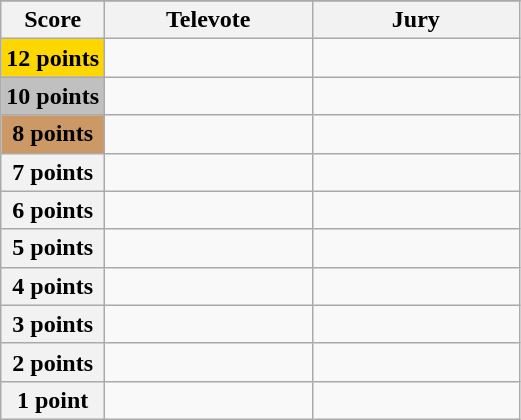<table class="wikitable">
<tr>
</tr>
<tr>
<th scope="col" width="20%">Score</th>
<th scope="col" width="40%">Televote</th>
<th scope="col" width="40%">Jury</th>
</tr>
<tr>
<th scope="row" style="background:gold">12 points</th>
<td></td>
<td></td>
</tr>
<tr>
<th scope="row" style="background:silver">10 points</th>
<td></td>
<td></td>
</tr>
<tr>
<th scope="row" style="background:#CC9966">8 points</th>
<td></td>
<td></td>
</tr>
<tr>
<th scope="row">7 points</th>
<td></td>
<td></td>
</tr>
<tr>
<th scope="row">6 points</th>
<td></td>
<td></td>
</tr>
<tr>
<th scope="row">5 points</th>
<td></td>
<td></td>
</tr>
<tr>
<th scope="row">4 points</th>
<td></td>
<td></td>
</tr>
<tr>
<th scope="row">3 points</th>
<td></td>
<td></td>
</tr>
<tr>
<th scope="row">2 points</th>
<td></td>
<td></td>
</tr>
<tr>
<th scope="row">1 point</th>
<td></td>
<td></td>
</tr>
</table>
